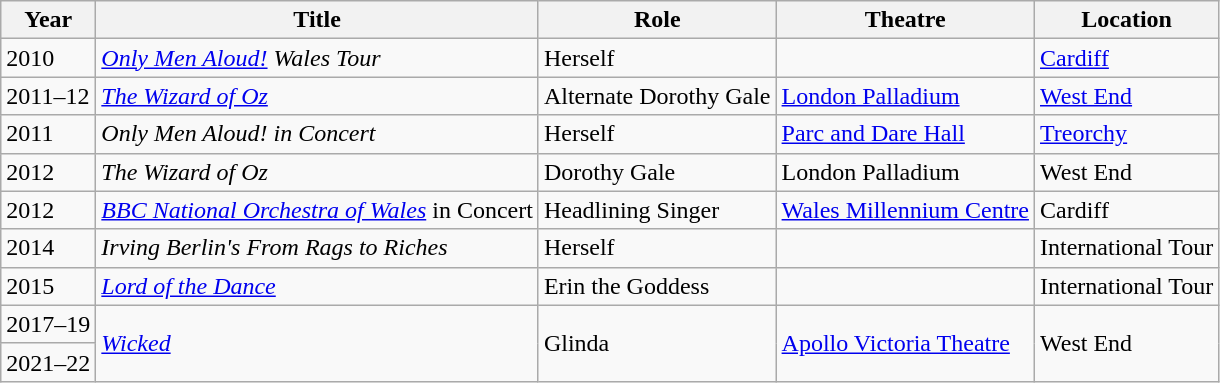<table class="wikitable">
<tr>
<th>Year</th>
<th>Title</th>
<th>Role</th>
<th>Theatre</th>
<th>Location</th>
</tr>
<tr>
<td>2010</td>
<td><em><a href='#'>Only Men Aloud!</a> Wales Tour</em></td>
<td>Herself</td>
<td></td>
<td><a href='#'>Cardiff</a></td>
</tr>
<tr>
<td>2011–12</td>
<td><em><a href='#'>The Wizard of Oz</a></em></td>
<td>Alternate Dorothy Gale</td>
<td><a href='#'>London Palladium</a></td>
<td><a href='#'>West End</a></td>
</tr>
<tr>
<td>2011</td>
<td><em>Only Men Aloud! in Concert</em></td>
<td>Herself</td>
<td><a href='#'>Parc and Dare Hall</a></td>
<td><a href='#'>Treorchy</a></td>
</tr>
<tr>
<td>2012</td>
<td><em>The Wizard of Oz</em></td>
<td>Dorothy Gale</td>
<td>London Palladium</td>
<td>West End</td>
</tr>
<tr>
<td>2012</td>
<td><em><a href='#'>BBC National Orchestra of Wales</a></em> in Concert</td>
<td>Headlining Singer</td>
<td><a href='#'>Wales Millennium Centre</a></td>
<td>Cardiff</td>
</tr>
<tr>
<td>2014</td>
<td><em>Irving Berlin's From Rags to Riches</em></td>
<td>Herself</td>
<td></td>
<td>International Tour</td>
</tr>
<tr>
<td>2015</td>
<td><em><a href='#'>Lord of the Dance</a></em></td>
<td>Erin the Goddess</td>
<td></td>
<td>International Tour</td>
</tr>
<tr>
<td>2017–19</td>
<td rowspan="2"><em><a href='#'>Wicked</a></em></td>
<td rowspan="2">Glinda</td>
<td rowspan="2"><a href='#'>Apollo Victoria Theatre</a></td>
<td rowspan="2">West End</td>
</tr>
<tr>
<td>2021–22</td>
</tr>
</table>
